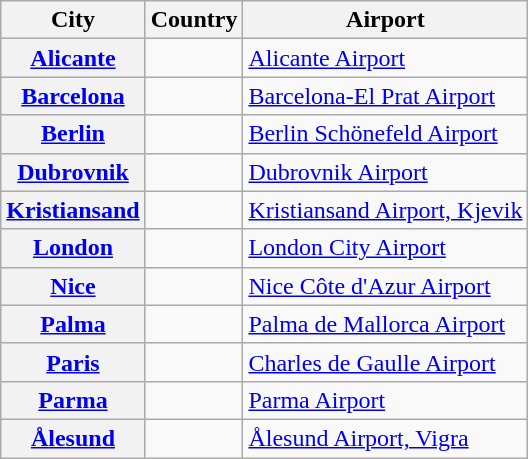<table class="wikitable plainrowheaders sortable">
<tr>
<th scope=col>City</th>
<th scope=col>Country</th>
<th scope=col>Airport</th>
</tr>
<tr>
<th scope=row><a href='#'>Alicante</a></th>
<td></td>
<td><a href='#'>Alicante Airport</a></td>
</tr>
<tr>
<th scope=row><a href='#'>Barcelona</a></th>
<td></td>
<td><a href='#'>Barcelona-El Prat Airport</a></td>
</tr>
<tr>
<th scope=row><a href='#'>Berlin</a></th>
<td></td>
<td><a href='#'>Berlin Schönefeld Airport</a></td>
</tr>
<tr>
<th scope=row><a href='#'>Dubrovnik</a></th>
<td></td>
<td><a href='#'>Dubrovnik Airport</a></td>
</tr>
<tr>
<th scope=row><a href='#'>Kristiansand</a></th>
<td></td>
<td><a href='#'>Kristiansand Airport, Kjevik</a></td>
</tr>
<tr>
<th scope=row><a href='#'>London</a></th>
<td></td>
<td><a href='#'>London City Airport</a></td>
</tr>
<tr>
<th scope=row><a href='#'>Nice</a></th>
<td></td>
<td><a href='#'>Nice Côte d'Azur Airport</a></td>
</tr>
<tr>
<th scope=row><a href='#'>Palma</a></th>
<td></td>
<td><a href='#'>Palma de Mallorca Airport</a></td>
</tr>
<tr>
<th scope=row><a href='#'>Paris</a></th>
<td></td>
<td><a href='#'>Charles de Gaulle Airport</a></td>
</tr>
<tr>
<th scope=row><a href='#'>Parma</a></th>
<td></td>
<td><a href='#'>Parma Airport</a></td>
</tr>
<tr>
<th scope=row><a href='#'>Ålesund</a></th>
<td></td>
<td><a href='#'>Ålesund Airport, Vigra</a></td>
</tr>
</table>
